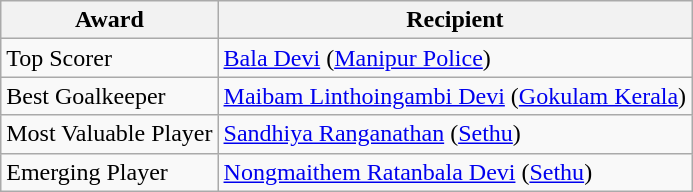<table class=wikitable>
<tr>
<th>Award</th>
<th>Recipient</th>
</tr>
<tr>
<td>Top Scorer</td>
<td><a href='#'>Bala Devi</a> (<a href='#'>Manipur Police</a>)</td>
</tr>
<tr>
<td>Best Goalkeeper</td>
<td><a href='#'>Maibam Linthoingambi Devi</a> (<a href='#'>Gokulam Kerala</a>)</td>
</tr>
<tr>
<td>Most Valuable Player</td>
<td><a href='#'>Sandhiya Ranganathan</a> (<a href='#'>Sethu</a>)</td>
</tr>
<tr>
<td>Emerging Player</td>
<td><a href='#'>Nongmaithem Ratanbala Devi</a> (<a href='#'>Sethu</a>)</td>
</tr>
</table>
